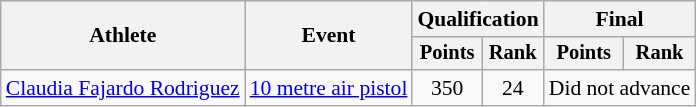<table class="wikitable" style="font-size:90%">
<tr>
<th rowspan=2>Athlete</th>
<th rowspan=2>Event</th>
<th colspan=2>Qualification</th>
<th colspan=2>Final</th>
</tr>
<tr style="font-size:95%">
<th>Points</th>
<th>Rank</th>
<th>Points</th>
<th>Rank</th>
</tr>
<tr align=center>
<td align=left><a href='#'>Claudia Fajardo Rodriguez</a></td>
<td align=left><a href='#'>10 metre air pistol</a></td>
<td>350</td>
<td>24</td>
<td colspan="2">Did not advance</td>
</tr>
</table>
